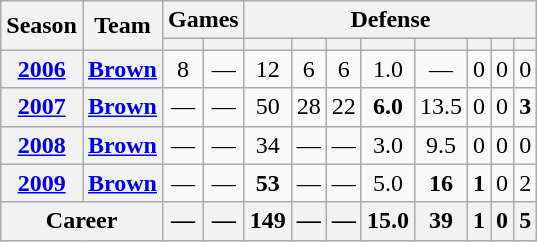<table class= "wikitable" style="text-align:center;">
<tr>
<th rowspan="2">Season</th>
<th rowspan="2">Team</th>
<th colspan="2">Games</th>
<th colspan="8">Defense</th>
</tr>
<tr>
<th></th>
<th></th>
<th></th>
<th></th>
<th></th>
<th></th>
<th></th>
<th></th>
<th></th>
<th></th>
</tr>
<tr>
<th><a href='#'>2006</a></th>
<th><a href='#'>Brown</a></th>
<td>8</td>
<td>—</td>
<td>12</td>
<td>6</td>
<td>6</td>
<td>1.0</td>
<td>—</td>
<td>0</td>
<td>0</td>
<td>0</td>
</tr>
<tr>
<th><a href='#'>2007</a></th>
<th><a href='#'>Brown</a></th>
<td>—</td>
<td>—</td>
<td>50</td>
<td>28</td>
<td>22</td>
<td><strong>6.0</strong></td>
<td>13.5</td>
<td>0</td>
<td>0</td>
<td><strong>3</strong></td>
</tr>
<tr>
<th><a href='#'>2008</a></th>
<th><a href='#'>Brown</a></th>
<td>—</td>
<td>—</td>
<td>34</td>
<td>—</td>
<td>—</td>
<td>3.0</td>
<td>9.5</td>
<td>0</td>
<td>0</td>
<td>0</td>
</tr>
<tr>
<th><a href='#'>2009</a></th>
<th><a href='#'>Brown</a></th>
<td>—</td>
<td>—</td>
<td><strong>53</strong></td>
<td>—</td>
<td>—</td>
<td>5.0</td>
<td><strong>16</strong></td>
<td><strong>1</strong></td>
<td>0</td>
<td>2</td>
</tr>
<tr>
<th colspan="2">Career</th>
<th>—</th>
<th>—</th>
<th>149</th>
<th>—</th>
<th>—</th>
<th>15.0</th>
<th>39</th>
<th>1</th>
<th>0</th>
<th>5</th>
</tr>
</table>
